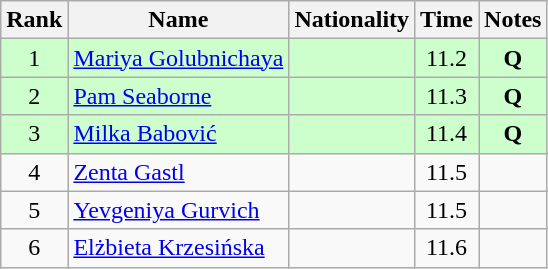<table class="wikitable sortable" style="text-align:center">
<tr>
<th>Rank</th>
<th>Name</th>
<th>Nationality</th>
<th>Time</th>
<th>Notes</th>
</tr>
<tr bgcolor=ccffcc>
<td>1</td>
<td align=left><a href='#'>Mariya Golubnichaya</a></td>
<td align=left></td>
<td>11.2</td>
<td><strong>Q</strong></td>
</tr>
<tr bgcolor=ccffcc>
<td>2</td>
<td align=left><a href='#'>Pam Seaborne</a></td>
<td align=left></td>
<td>11.3</td>
<td><strong>Q</strong></td>
</tr>
<tr bgcolor=ccffcc>
<td>3</td>
<td align=left><a href='#'>Milka Babović</a></td>
<td align=left></td>
<td>11.4</td>
<td><strong>Q</strong></td>
</tr>
<tr>
<td>4</td>
<td align=left><a href='#'>Zenta Gastl</a></td>
<td align=left></td>
<td>11.5</td>
<td></td>
</tr>
<tr>
<td>5</td>
<td align=left><a href='#'>Yevgeniya Gurvich</a></td>
<td align=left></td>
<td>11.5</td>
<td></td>
</tr>
<tr>
<td>6</td>
<td align=left><a href='#'>Elżbieta Krzesińska</a></td>
<td align=left></td>
<td>11.6</td>
<td></td>
</tr>
</table>
